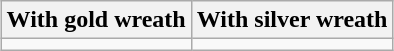<table class="wikitable" style="margin:1em auto;">
<tr>
<th>With gold wreath</th>
<th>With silver wreath</th>
</tr>
<tr>
<td></td>
<td></td>
</tr>
</table>
